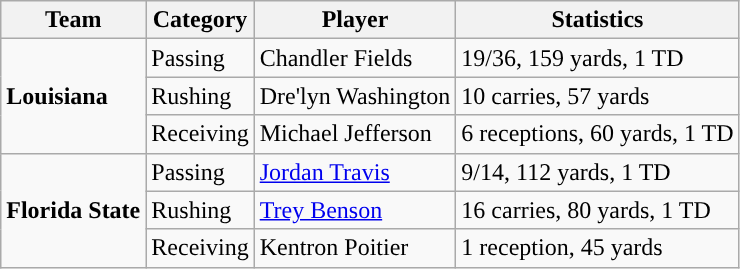<table class="wikitable" style="float: left;">
<tr>
<th>Team</th>
<th>Category</th>
<th>Player</th>
<th>Statistics</th>
</tr>
<tr>
<td rowspan=3><strong>Louisiana</strong></td>
<td>Passing</td>
<td>Chandler Fields</td>
<td>19/36, 159 yards, 1 TD</td>
</tr>
<tr>
<td>Rushing</td>
<td>Dre'lyn Washington</td>
<td>10 carries, 57 yards</td>
</tr>
<tr>
<td>Receiving</td>
<td>Michael Jefferson</td>
<td>6 receptions, 60 yards, 1 TD</td>
</tr>
<tr>
<td rowspan=3><strong>Florida State</strong></td>
<td>Passing</td>
<td><a href='#'>Jordan Travis</a></td>
<td>9/14, 112 yards, 1 TD</td>
</tr>
<tr>
<td>Rushing</td>
<td><a href='#'>Trey Benson</a></td>
<td>16 carries, 80 yards, 1 TD</td>
</tr>
<tr>
<td>Receiving</td>
<td>Kentron Poitier</td>
<td>1 reception, 45 yards</td>
</tr>
</table>
